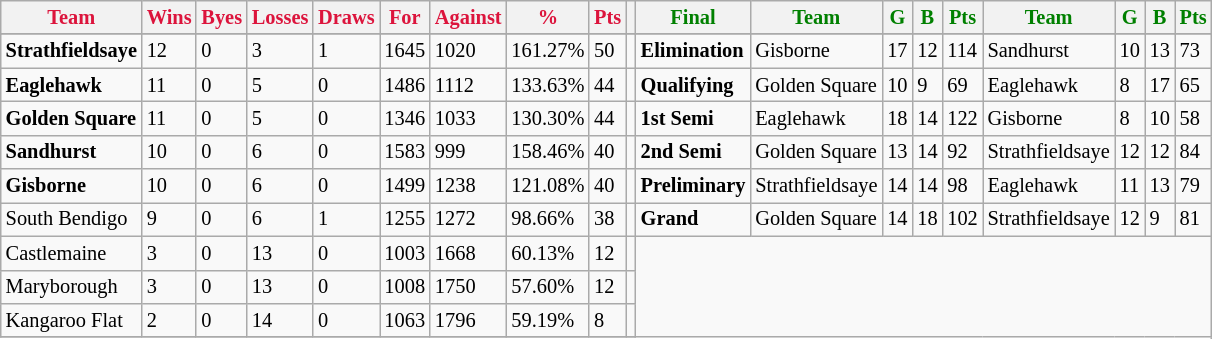<table style="font-size: 85%; text-align: left;" class="wikitable">
<tr>
<th style="color:crimson">Team</th>
<th style="color:crimson">Wins</th>
<th style="color:crimson">Byes</th>
<th style="color:crimson">Losses</th>
<th style="color:crimson">Draws</th>
<th style="color:crimson">For</th>
<th style="color:crimson">Against</th>
<th style="color:crimson">%</th>
<th style="color:crimson">Pts</th>
<th></th>
<th style="color:green">Final</th>
<th style="color:green">Team</th>
<th style="color:green">G</th>
<th style="color:green">B</th>
<th style="color:green">Pts</th>
<th style="color:green">Team</th>
<th style="color:green">G</th>
<th style="color:green">B</th>
<th style="color:green">Pts</th>
</tr>
<tr>
</tr>
<tr>
</tr>
<tr>
<td><strong>	Strathfieldsaye	</strong></td>
<td>12</td>
<td>0</td>
<td>3</td>
<td>1</td>
<td>1645</td>
<td>1020</td>
<td>161.27%</td>
<td>50</td>
<td></td>
<td><strong>Elimination</strong></td>
<td>Gisborne</td>
<td>17</td>
<td>12</td>
<td>114</td>
<td>Sandhurst</td>
<td>10</td>
<td>13</td>
<td>73</td>
</tr>
<tr>
<td><strong>	Eaglehawk	</strong></td>
<td>11</td>
<td>0</td>
<td>5</td>
<td>0</td>
<td>1486</td>
<td>1112</td>
<td>133.63%</td>
<td>44</td>
<td></td>
<td><strong>Qualifying</strong></td>
<td>Golden Square</td>
<td>10</td>
<td>9</td>
<td>69</td>
<td>Eaglehawk</td>
<td>8</td>
<td>17</td>
<td>65</td>
</tr>
<tr>
<td><strong>	Golden Square	</strong></td>
<td>11</td>
<td>0</td>
<td>5</td>
<td>0</td>
<td>1346</td>
<td>1033</td>
<td>130.30%</td>
<td>44</td>
<td></td>
<td><strong>1st Semi</strong></td>
<td>Eaglehawk</td>
<td>18</td>
<td>14</td>
<td>122</td>
<td>Gisborne</td>
<td>8</td>
<td>10</td>
<td>58</td>
</tr>
<tr>
<td><strong>	Sandhurst	</strong></td>
<td>10</td>
<td>0</td>
<td>6</td>
<td>0</td>
<td>1583</td>
<td>999</td>
<td>158.46%</td>
<td>40</td>
<td></td>
<td><strong>2nd Semi</strong></td>
<td>Golden Square</td>
<td>13</td>
<td>14</td>
<td>92</td>
<td>Strathfieldsaye</td>
<td>12</td>
<td>12</td>
<td>84</td>
</tr>
<tr>
<td><strong>	Gisborne	</strong></td>
<td>10</td>
<td>0</td>
<td>6</td>
<td>0</td>
<td>1499</td>
<td>1238</td>
<td>121.08%</td>
<td>40</td>
<td></td>
<td><strong>Preliminary</strong></td>
<td>Strathfieldsaye</td>
<td>14</td>
<td>14</td>
<td>98</td>
<td>Eaglehawk</td>
<td>11</td>
<td>13</td>
<td>79</td>
</tr>
<tr>
<td>South Bendigo</td>
<td>9</td>
<td>0</td>
<td>6</td>
<td>1</td>
<td>1255</td>
<td>1272</td>
<td>98.66%</td>
<td>38</td>
<td></td>
<td><strong>Grand</strong></td>
<td>Golden Square</td>
<td>14</td>
<td>18</td>
<td>102</td>
<td>Strathfieldsaye</td>
<td>12</td>
<td>9</td>
<td>81</td>
</tr>
<tr>
<td>Castlemaine</td>
<td>3</td>
<td>0</td>
<td>13</td>
<td>0</td>
<td>1003</td>
<td>1668</td>
<td>60.13%</td>
<td>12</td>
<td></td>
</tr>
<tr>
<td>Maryborough</td>
<td>3</td>
<td>0</td>
<td>13</td>
<td>0</td>
<td>1008</td>
<td>1750</td>
<td>57.60%</td>
<td>12</td>
<td></td>
</tr>
<tr>
<td>Kangaroo Flat</td>
<td>2</td>
<td>0</td>
<td>14</td>
<td>0</td>
<td>1063</td>
<td>1796</td>
<td>59.19%</td>
<td>8</td>
<td></td>
</tr>
<tr>
</tr>
</table>
